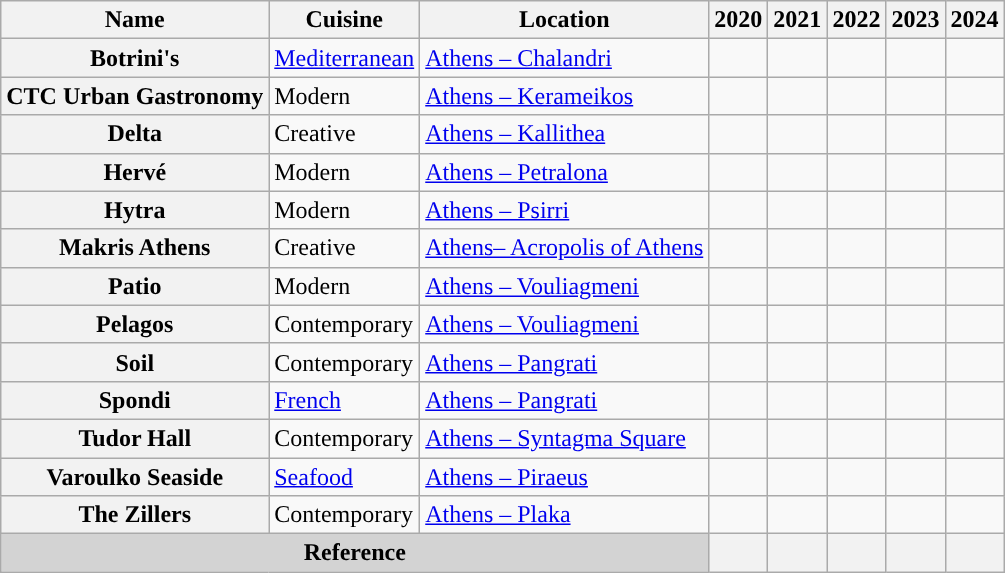<table class="wikitable sortable plainrowheaders" style="text-align:left;"">
<tr>
<th scope="col">Name</th>
<th scope="col">Cuisine</th>
<th scope="col">Location</th>
<th scope="col">2020</th>
<th scope="col">2021</th>
<th scope="col">2022</th>
<th scope="col">2023</th>
<th scope="col">2024</th>
</tr>
<tr>
<th scope="row">Botrini's</th>
<td><a href='#'>Mediterranean</a></td>
<td><a href='#'>Athens – Chalandri</a></td>
<td></td>
<td></td>
<td></td>
<td></td>
<td></td>
</tr>
<tr>
<th scope="row">CTC Urban Gastronomy</th>
<td>Modern</td>
<td><a href='#'>Athens – Kerameikos</a></td>
<td></td>
<td></td>
<td></td>
<td></td>
<td></td>
</tr>
<tr>
<th scope="row">Delta</th>
<td>Creative</td>
<td><a href='#'>Athens – Kallithea</a></td>
<td></td>
<td></td>
<td></td>
<td></td>
<td></td>
</tr>
<tr>
<th scope="row">Hervé</th>
<td>Modern</td>
<td><a href='#'>Athens – Petralona</a></td>
<td></td>
<td></td>
<td></td>
<td></td>
<td></td>
</tr>
<tr>
<th scope="row">Hytra</th>
<td>Modern</td>
<td><a href='#'>Athens – Psirri</a></td>
<td></td>
<td></td>
<td></td>
<td></td>
<td></td>
</tr>
<tr>
<th scope="row">Makris Athens</th>
<td>Creative</td>
<td><a href='#'>Athens– Acropolis of Athens</a></td>
<td></td>
<td></td>
<td></td>
<td></td>
<td></td>
</tr>
<tr>
<th scope="row">Patio</th>
<td>Modern</td>
<td><a href='#'>Athens – Vouliagmeni</a></td>
<td></td>
<td></td>
<td></td>
<td></td>
<td></td>
</tr>
<tr>
<th scope="row">Pelagos</th>
<td>Contemporary</td>
<td><a href='#'>Athens – Vouliagmeni</a></td>
<td></td>
<td></td>
<td></td>
<td></td>
<td></td>
</tr>
<tr>
<th scope="row">Soil</th>
<td>Contemporary</td>
<td><a href='#'>Athens – Pangrati</a></td>
<td></td>
<td></td>
<td></td>
<td></td>
<td></td>
</tr>
<tr>
<th scope="row">Spondi</th>
<td><a href='#'>French</a></td>
<td><a href='#'>Athens – Pangrati</a></td>
<td></td>
<td></td>
<td></td>
<td></td>
<td></td>
</tr>
<tr>
<th scope="row">Tudor Hall</th>
<td>Contemporary</td>
<td><a href='#'>Athens – Syntagma Square</a></td>
<td></td>
<td></td>
<td></td>
<td></td>
<td></td>
</tr>
<tr>
<th scope="row">Varoulko Seaside</th>
<td><a href='#'>Seafood</a></td>
<td><a href='#'>Athens – Piraeus</a></td>
<td></td>
<td></td>
<td></td>
<td></td>
<td></td>
</tr>
<tr>
<th scope="row">The Zillers</th>
<td>Contemporary</td>
<td><a href='#'>Athens – Plaka</a></td>
<td></td>
<td></td>
<td></td>
<td></td>
<td></td>
</tr>
<tr>
<th colspan="3" style="text-align: center;background: lightgray;">Reference</th>
<th></th>
<th></th>
<th></th>
<th></th>
<th></th>
</tr>
</table>
